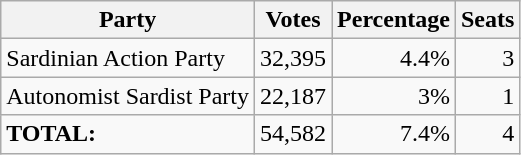<table class="wikitable mw-collapsible" style="text-align:right">
<tr>
<th>Party</th>
<th>Votes</th>
<th>Percentage</th>
<th>Seats</th>
</tr>
<tr>
<td style="text-align:left;">Sardinian Action Party</td>
<td>32,395</td>
<td>4.4%</td>
<td>3</td>
</tr>
<tr>
<td style="text-align:left;">Autonomist Sardist Party</td>
<td>22,187</td>
<td>3%</td>
<td>1</td>
</tr>
<tr>
<td style="text-align:left;"><strong>TOTAL:</strong></td>
<td>54,582</td>
<td>7.4%</td>
<td>4</td>
</tr>
</table>
